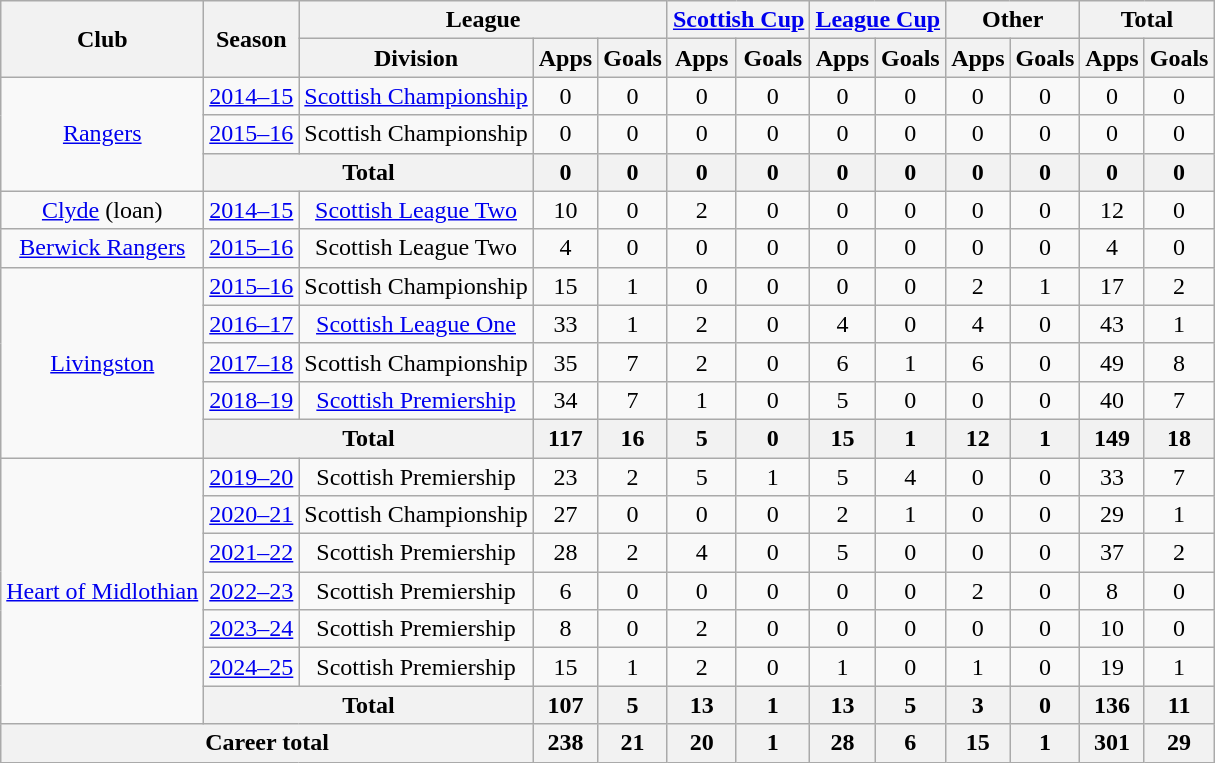<table class="wikitable" style="text-align: center">
<tr>
<th rowspan="2">Club</th>
<th rowspan="2">Season</th>
<th colspan="3">League</th>
<th colspan="2"><a href='#'>Scottish Cup</a></th>
<th colspan="2"><a href='#'>League Cup</a></th>
<th colspan="2">Other</th>
<th colspan="2">Total</th>
</tr>
<tr>
<th>Division</th>
<th>Apps</th>
<th>Goals</th>
<th>Apps</th>
<th>Goals</th>
<th>Apps</th>
<th>Goals</th>
<th>Apps</th>
<th>Goals</th>
<th>Apps</th>
<th>Goals</th>
</tr>
<tr>
<td rowspan=3><a href='#'>Rangers</a></td>
<td><a href='#'>2014–15</a></td>
<td><a href='#'>Scottish Championship</a></td>
<td>0</td>
<td>0</td>
<td>0</td>
<td>0</td>
<td>0</td>
<td>0</td>
<td>0</td>
<td>0</td>
<td>0</td>
<td>0</td>
</tr>
<tr>
<td><a href='#'>2015–16</a></td>
<td>Scottish Championship</td>
<td>0</td>
<td>0</td>
<td>0</td>
<td>0</td>
<td>0</td>
<td>0</td>
<td>0</td>
<td>0</td>
<td>0</td>
<td>0</td>
</tr>
<tr>
<th colspan=2>Total</th>
<th>0</th>
<th>0</th>
<th>0</th>
<th>0</th>
<th>0</th>
<th>0</th>
<th>0</th>
<th>0</th>
<th>0</th>
<th>0</th>
</tr>
<tr>
<td><a href='#'>Clyde</a> (loan)</td>
<td><a href='#'>2014–15</a></td>
<td><a href='#'>Scottish League Two</a></td>
<td>10</td>
<td>0</td>
<td>2</td>
<td>0</td>
<td>0</td>
<td>0</td>
<td>0</td>
<td>0</td>
<td>12</td>
<td>0</td>
</tr>
<tr>
<td><a href='#'>Berwick Rangers</a></td>
<td><a href='#'>2015–16</a></td>
<td>Scottish League Two</td>
<td>4</td>
<td>0</td>
<td>0</td>
<td>0</td>
<td>0</td>
<td>0</td>
<td>0</td>
<td>0</td>
<td>4</td>
<td>0</td>
</tr>
<tr>
<td rowspan=5><a href='#'>Livingston</a></td>
<td><a href='#'>2015–16</a></td>
<td>Scottish Championship</td>
<td>15</td>
<td>1</td>
<td>0</td>
<td>0</td>
<td>0</td>
<td>0</td>
<td>2</td>
<td>1</td>
<td>17</td>
<td>2</td>
</tr>
<tr>
<td><a href='#'>2016–17</a></td>
<td><a href='#'>Scottish League One</a></td>
<td>33</td>
<td>1</td>
<td>2</td>
<td>0</td>
<td>4</td>
<td>0</td>
<td>4</td>
<td>0</td>
<td>43</td>
<td>1</td>
</tr>
<tr>
<td><a href='#'>2017–18</a></td>
<td>Scottish Championship</td>
<td>35</td>
<td>7</td>
<td>2</td>
<td>0</td>
<td>6</td>
<td>1</td>
<td>6</td>
<td>0</td>
<td>49</td>
<td>8</td>
</tr>
<tr>
<td><a href='#'>2018–19</a></td>
<td><a href='#'>Scottish Premiership</a></td>
<td>34</td>
<td>7</td>
<td>1</td>
<td>0</td>
<td>5</td>
<td>0</td>
<td>0</td>
<td>0</td>
<td>40</td>
<td>7</td>
</tr>
<tr>
<th colspan="2">Total</th>
<th>117</th>
<th>16</th>
<th>5</th>
<th>0</th>
<th>15</th>
<th>1</th>
<th>12</th>
<th>1</th>
<th>149</th>
<th>18</th>
</tr>
<tr>
<td rowspan=7><a href='#'>Heart of Midlothian</a></td>
<td><a href='#'>2019–20</a></td>
<td>Scottish Premiership</td>
<td>23</td>
<td>2</td>
<td>5</td>
<td>1</td>
<td>5</td>
<td>4</td>
<td>0</td>
<td>0</td>
<td>33</td>
<td>7</td>
</tr>
<tr>
<td><a href='#'>2020–21</a></td>
<td>Scottish Championship</td>
<td>27</td>
<td>0</td>
<td>0</td>
<td>0</td>
<td>2</td>
<td>1</td>
<td>0</td>
<td>0</td>
<td>29</td>
<td>1</td>
</tr>
<tr>
<td><a href='#'>2021–22</a></td>
<td>Scottish Premiership</td>
<td>28</td>
<td>2</td>
<td>4</td>
<td>0</td>
<td>5</td>
<td>0</td>
<td>0</td>
<td>0</td>
<td>37</td>
<td>2</td>
</tr>
<tr>
<td><a href='#'>2022–23</a></td>
<td>Scottish Premiership</td>
<td>6</td>
<td>0</td>
<td>0</td>
<td>0</td>
<td>0</td>
<td>0</td>
<td>2</td>
<td>0</td>
<td>8</td>
<td>0</td>
</tr>
<tr>
<td><a href='#'>2023–24</a></td>
<td>Scottish Premiership</td>
<td>8</td>
<td>0</td>
<td>2</td>
<td>0</td>
<td>0</td>
<td>0</td>
<td>0</td>
<td>0</td>
<td>10</td>
<td>0</td>
</tr>
<tr>
<td><a href='#'>2024–25</a></td>
<td>Scottish Premiership</td>
<td>15</td>
<td>1</td>
<td>2</td>
<td>0</td>
<td>1</td>
<td>0</td>
<td>1</td>
<td>0</td>
<td>19</td>
<td>1</td>
</tr>
<tr>
<th colspan=2>Total</th>
<th>107</th>
<th>5</th>
<th>13</th>
<th>1</th>
<th>13</th>
<th>5</th>
<th>3</th>
<th>0</th>
<th>136</th>
<th>11</th>
</tr>
<tr>
<th colspan="3">Career total</th>
<th>238</th>
<th>21</th>
<th>20</th>
<th>1</th>
<th>28</th>
<th>6</th>
<th>15</th>
<th>1</th>
<th>301</th>
<th>29</th>
</tr>
</table>
